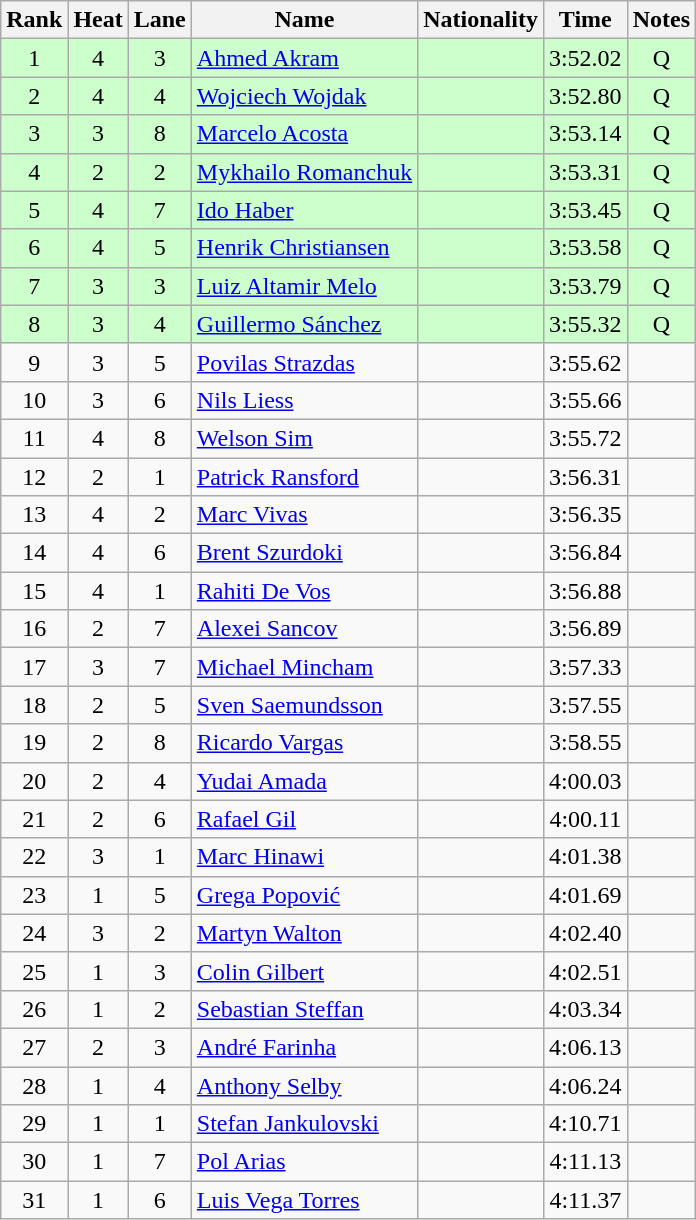<table class="wikitable sortable" style="text-align:center">
<tr>
<th>Rank</th>
<th>Heat</th>
<th>Lane</th>
<th>Name</th>
<th>Nationality</th>
<th>Time</th>
<th>Notes</th>
</tr>
<tr bgcolor=ccffcc>
<td>1</td>
<td>4</td>
<td>3</td>
<td align=left><a href='#'>Ahmed Akram</a></td>
<td align=left></td>
<td>3:52.02</td>
<td>Q</td>
</tr>
<tr bgcolor=ccffcc>
<td>2</td>
<td>4</td>
<td>4</td>
<td align=left><a href='#'>Wojciech Wojdak</a></td>
<td align=left></td>
<td>3:52.80</td>
<td>Q</td>
</tr>
<tr bgcolor=ccffcc>
<td>3</td>
<td>3</td>
<td>8</td>
<td align=left><a href='#'>Marcelo Acosta</a></td>
<td align=left></td>
<td>3:53.14</td>
<td>Q</td>
</tr>
<tr bgcolor=ccffcc>
<td>4</td>
<td>2</td>
<td>2</td>
<td align=left><a href='#'>Mykhailo Romanchuk</a></td>
<td align=left></td>
<td>3:53.31</td>
<td>Q</td>
</tr>
<tr bgcolor=ccffcc>
<td>5</td>
<td>4</td>
<td>7</td>
<td align=left><a href='#'>Ido Haber</a></td>
<td align=left></td>
<td>3:53.45</td>
<td>Q</td>
</tr>
<tr bgcolor=ccffcc>
<td>6</td>
<td>4</td>
<td>5</td>
<td align=left><a href='#'>Henrik Christiansen</a></td>
<td align=left></td>
<td>3:53.58</td>
<td>Q</td>
</tr>
<tr bgcolor=ccffcc>
<td>7</td>
<td>3</td>
<td>3</td>
<td align=left><a href='#'>Luiz Altamir Melo</a></td>
<td align=left></td>
<td>3:53.79</td>
<td>Q</td>
</tr>
<tr bgcolor=ccffcc>
<td>8</td>
<td>3</td>
<td>4</td>
<td align=left><a href='#'>Guillermo Sánchez</a></td>
<td align=left></td>
<td>3:55.32</td>
<td>Q</td>
</tr>
<tr>
<td>9</td>
<td>3</td>
<td>5</td>
<td align=left><a href='#'>Povilas Strazdas</a></td>
<td align=left></td>
<td>3:55.62</td>
<td></td>
</tr>
<tr>
<td>10</td>
<td>3</td>
<td>6</td>
<td align=left><a href='#'>Nils Liess</a></td>
<td align=left></td>
<td>3:55.66</td>
<td></td>
</tr>
<tr>
<td>11</td>
<td>4</td>
<td>8</td>
<td align=left><a href='#'>Welson Sim</a></td>
<td align=left></td>
<td>3:55.72</td>
<td></td>
</tr>
<tr>
<td>12</td>
<td>2</td>
<td>1</td>
<td align=left><a href='#'>Patrick Ransford</a></td>
<td align=left></td>
<td>3:56.31</td>
<td></td>
</tr>
<tr>
<td>13</td>
<td>4</td>
<td>2</td>
<td align=left><a href='#'>Marc Vivas</a></td>
<td align=left></td>
<td>3:56.35</td>
<td></td>
</tr>
<tr>
<td>14</td>
<td>4</td>
<td>6</td>
<td align=left><a href='#'>Brent Szurdoki</a></td>
<td align=left></td>
<td>3:56.84</td>
<td></td>
</tr>
<tr>
<td>15</td>
<td>4</td>
<td>1</td>
<td align=left><a href='#'>Rahiti De Vos</a></td>
<td align=left></td>
<td>3:56.88</td>
<td></td>
</tr>
<tr>
<td>16</td>
<td>2</td>
<td>7</td>
<td align=left><a href='#'>Alexei Sancov</a></td>
<td align=left></td>
<td>3:56.89</td>
<td></td>
</tr>
<tr>
<td>17</td>
<td>3</td>
<td>7</td>
<td align=left><a href='#'>Michael Mincham</a></td>
<td align=left></td>
<td>3:57.33</td>
<td></td>
</tr>
<tr>
<td>18</td>
<td>2</td>
<td>5</td>
<td align=left><a href='#'>Sven Saemundsson</a></td>
<td align=left></td>
<td>3:57.55</td>
<td></td>
</tr>
<tr>
<td>19</td>
<td>2</td>
<td>8</td>
<td align=left><a href='#'>Ricardo Vargas</a></td>
<td align=left></td>
<td>3:58.55</td>
<td></td>
</tr>
<tr>
<td>20</td>
<td>2</td>
<td>4</td>
<td align=left><a href='#'>Yudai Amada</a></td>
<td align=left></td>
<td>4:00.03</td>
<td></td>
</tr>
<tr>
<td>21</td>
<td>2</td>
<td>6</td>
<td align=left><a href='#'>Rafael Gil</a></td>
<td align=left></td>
<td>4:00.11</td>
<td></td>
</tr>
<tr>
<td>22</td>
<td>3</td>
<td>1</td>
<td align=left><a href='#'>Marc Hinawi</a></td>
<td align=left></td>
<td>4:01.38</td>
<td></td>
</tr>
<tr>
<td>23</td>
<td>1</td>
<td>5</td>
<td align=left><a href='#'>Grega Popović</a></td>
<td align=left></td>
<td>4:01.69</td>
<td></td>
</tr>
<tr>
<td>24</td>
<td>3</td>
<td>2</td>
<td align=left><a href='#'>Martyn Walton</a></td>
<td align=left></td>
<td>4:02.40</td>
<td></td>
</tr>
<tr>
<td>25</td>
<td>1</td>
<td>3</td>
<td align=left><a href='#'>Colin Gilbert</a></td>
<td align=left></td>
<td>4:02.51</td>
<td></td>
</tr>
<tr>
<td>26</td>
<td>1</td>
<td>2</td>
<td align=left><a href='#'>Sebastian Steffan</a></td>
<td align=left></td>
<td>4:03.34</td>
<td></td>
</tr>
<tr>
<td>27</td>
<td>2</td>
<td>3</td>
<td align=left><a href='#'>André Farinha</a></td>
<td align=left></td>
<td>4:06.13</td>
<td></td>
</tr>
<tr>
<td>28</td>
<td>1</td>
<td>4</td>
<td align=left><a href='#'>Anthony Selby</a></td>
<td align=left></td>
<td>4:06.24</td>
<td></td>
</tr>
<tr>
<td>29</td>
<td>1</td>
<td>1</td>
<td align=left><a href='#'>Stefan Jankulovski</a></td>
<td align=left></td>
<td>4:10.71</td>
<td></td>
</tr>
<tr>
<td>30</td>
<td>1</td>
<td>7</td>
<td align=left><a href='#'>Pol Arias</a></td>
<td align=left></td>
<td>4:11.13</td>
<td></td>
</tr>
<tr>
<td>31</td>
<td>1</td>
<td>6</td>
<td align=left><a href='#'>Luis Vega Torres</a></td>
<td align=left></td>
<td>4:11.37</td>
<td></td>
</tr>
</table>
